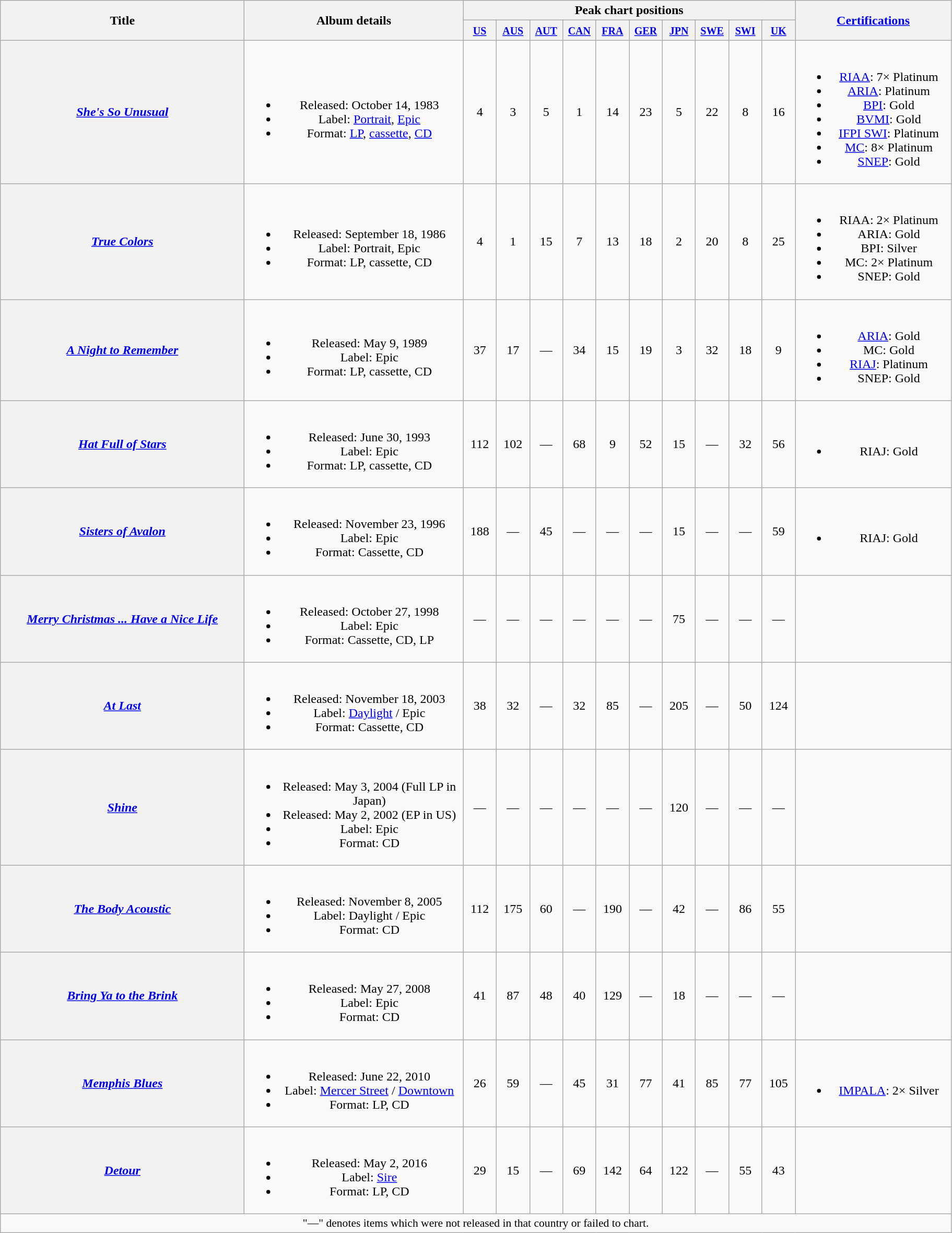<table class="wikitable plainrowheaders" style="text-align:center;">
<tr>
<th scope="col" rowspan="2" style="width:19em;">Title</th>
<th scope="col" rowspan="2" style="width:17em;">Album details</th>
<th scope="col" colspan="10">Peak chart positions</th>
<th scope="col" rowspan="2" style="width:12em;"><a href='#'>Certifications</a></th>
</tr>
<tr>
<th scope="col" width=35><small><a href='#'>US</a></small><br></th>
<th scope="col" width=35><small><a href='#'>AUS</a></small><br></th>
<th scope="col" width=35><small><a href='#'>AUT</a></small><br></th>
<th scope="col" width=35><small><a href='#'>CAN</a></small><br></th>
<th scope="col" width=35><small><a href='#'>FRA</a></small><br></th>
<th scope="col" width=35><small><a href='#'>GER</a></small><br></th>
<th scope="col" width=35><small><a href='#'>JPN</a></small><br></th>
<th scope="col" width=35><small><a href='#'>SWE</a></small><br></th>
<th scope="col" width=35><small><a href='#'>SWI</a></small><br></th>
<th scope="col" width=35><small><a href='#'>UK</a></small><br></th>
</tr>
<tr>
<th scope="row"><em><a href='#'>She's So Unusual</a></em></th>
<td><br><ul><li>Released: October 14, 1983</li><li>Label: <a href='#'>Portrait</a>, <a href='#'>Epic</a></li><li>Format: <a href='#'>LP</a>, <a href='#'>cassette</a>, <a href='#'>CD</a></li></ul></td>
<td align=center>4</td>
<td align=center>3</td>
<td align=center>5</td>
<td align=center>1</td>
<td align=center>14</td>
<td align=center>23</td>
<td align=center>5</td>
<td align=center>22</td>
<td align=center>8</td>
<td align=center>16</td>
<td><br><ul><li><a href='#'>RIAA</a>: 7× Platinum</li><li><a href='#'>ARIA</a>: Platinum</li><li><a href='#'>BPI</a>: Gold</li><li><a href='#'>BVMI</a>: Gold</li><li><a href='#'>IFPI SWI</a>: Platinum</li><li><a href='#'>MC</a>: 8× Platinum</li><li><a href='#'>SNEP</a>: Gold</li></ul></td>
</tr>
<tr>
<th scope="row"><em><a href='#'>True Colors</a></em></th>
<td><br><ul><li>Released: September 18, 1986</li><li>Label: Portrait, Epic</li><li>Format: LP, cassette, CD</li></ul></td>
<td align=center>4</td>
<td align=center>1</td>
<td align=center>15</td>
<td align=center>7</td>
<td align=center>13</td>
<td align=center>18</td>
<td align=center>2</td>
<td align=center>20</td>
<td align=center>8</td>
<td align=center>25</td>
<td><br><ul><li>RIAA: 2× Platinum</li><li>ARIA: Gold</li><li>BPI: Silver</li><li>MC: 2× Platinum</li><li>SNEP: Gold</li></ul></td>
</tr>
<tr>
<th scope="row"><em><a href='#'>A Night to Remember</a></em></th>
<td><br><ul><li>Released: May 9, 1989</li><li>Label: Epic</li><li>Format: LP, cassette, CD</li></ul></td>
<td align=center>37</td>
<td align=center>17</td>
<td align=center>—</td>
<td align=center>34</td>
<td align=center>15</td>
<td align=center>19</td>
<td align=center>3</td>
<td align=center>32</td>
<td align=center>18</td>
<td align=center>9</td>
<td><br><ul><li><a href='#'>ARIA</a>: Gold</li><li>MC: Gold</li><li><a href='#'>RIAJ</a>: Platinum</li><li>SNEP: Gold</li></ul></td>
</tr>
<tr>
<th scope="row"><em><a href='#'>Hat Full of Stars</a></em></th>
<td><br><ul><li>Released: June 30, 1993</li><li>Label: Epic</li><li>Format: LP, cassette, CD</li></ul></td>
<td align=center>112</td>
<td align=center>102</td>
<td align=center>—</td>
<td align=center>68</td>
<td align=center>9</td>
<td align=center>52</td>
<td align=center>15</td>
<td align=center>—</td>
<td align=center>32</td>
<td align=center>56</td>
<td><br><ul><li>RIAJ: Gold</li></ul></td>
</tr>
<tr>
<th scope="row"><em><a href='#'>Sisters of Avalon</a></em></th>
<td><br><ul><li>Released: November 23, 1996</li><li>Label: Epic</li><li>Format: Cassette, CD</li></ul></td>
<td align=center>188</td>
<td align=center>—</td>
<td align=center>45</td>
<td align=center>—</td>
<td align=center>—</td>
<td align=center>—</td>
<td align=center>15</td>
<td align=center>—</td>
<td align=center>—</td>
<td align=center>59</td>
<td><br><ul><li>RIAJ: Gold</li></ul></td>
</tr>
<tr>
<th scope="row"><em><a href='#'>Merry Christmas&nbsp;... Have a Nice Life</a></em></th>
<td><br><ul><li>Released: October 27, 1998</li><li>Label: Epic</li><li>Format: Cassette, CD, LP</li></ul></td>
<td align=center>—</td>
<td align=center>—</td>
<td align=center>—</td>
<td align=center>—</td>
<td align=center>—</td>
<td align=center>—</td>
<td align=center>75</td>
<td align=center>—</td>
<td align=center>—</td>
<td align=center>—</td>
<td></td>
</tr>
<tr>
<th scope="row"><em><a href='#'>At Last</a></em></th>
<td><br><ul><li>Released: November 18, 2003</li><li>Label: <a href='#'>Daylight</a> / Epic</li><li>Format: Cassette, CD</li></ul></td>
<td align=center>38</td>
<td align=center>32</td>
<td align=center>—</td>
<td align=center>32</td>
<td align=center>85</td>
<td align=center>—</td>
<td align=center>205</td>
<td align=center>—</td>
<td align=center>50</td>
<td align=center>124</td>
<td></td>
</tr>
<tr>
<th scope="row"><em><a href='#'>Shine</a></em></th>
<td><br><ul><li>Released: May 3, 2004 (Full LP in Japan)</li><li>Released: May 2, 2002 (EP in US)</li><li>Label: Epic</li><li>Format: CD</li></ul></td>
<td align=center>—</td>
<td align=center>—</td>
<td align=center>—</td>
<td align=center>—</td>
<td align=center>—</td>
<td align=center>—</td>
<td align=center>120</td>
<td align=center>—</td>
<td align=center>—</td>
<td align=center>—</td>
<td></td>
</tr>
<tr>
<th scope="row"><em><a href='#'>The Body Acoustic</a></em></th>
<td><br><ul><li>Released: November 8, 2005</li><li>Label: Daylight / Epic</li><li>Format: CD</li></ul></td>
<td align=center>112</td>
<td align=center>175</td>
<td align=center>60</td>
<td align=center>—</td>
<td align=center>190</td>
<td align=center>—</td>
<td align=center>42</td>
<td align=center>—</td>
<td align=center>86</td>
<td align=center>55</td>
<td></td>
</tr>
<tr>
<th scope="row"><em><a href='#'>Bring Ya to the Brink</a></em></th>
<td><br><ul><li>Released: May 27, 2008</li><li>Label: Epic</li><li>Format: CD</li></ul></td>
<td align=center>41</td>
<td align=center>87</td>
<td align=center>48</td>
<td align=center>40</td>
<td align=center>129</td>
<td align=center>—</td>
<td align=center>18</td>
<td align=center>—</td>
<td align=center>—</td>
<td align=center>—</td>
<td></td>
</tr>
<tr>
<th scope="row"><em><a href='#'>Memphis Blues</a></em></th>
<td><br><ul><li>Released: June 22, 2010</li><li>Label: <a href='#'>Mercer Street</a> / <a href='#'>Downtown</a></li><li>Format: LP, CD</li></ul></td>
<td align=center>26</td>
<td align=center>59</td>
<td align=center>—</td>
<td align=center>45</td>
<td align=center>31</td>
<td align=center>77</td>
<td align=center>41</td>
<td align=center>85</td>
<td align=center>77</td>
<td align=center>105</td>
<td><br><ul><li><a href='#'>IMPALA</a>: 2× Silver</li></ul></td>
</tr>
<tr>
<th scope="row"><em><a href='#'>Detour</a></em></th>
<td><br><ul><li>Released: May 2, 2016</li><li>Label: <a href='#'>Sire</a></li><li>Format: LP, CD</li></ul></td>
<td align=center>29</td>
<td align=center>15</td>
<td align=center>—</td>
<td align=center>69</td>
<td align=center>142</td>
<td align=center>64</td>
<td align=center>122</td>
<td align=center>—</td>
<td align=center>55</td>
<td align=center>43</td>
<td></td>
</tr>
<tr>
<td colspan="14" style="font-size:90%;">"—" denotes items which were not released in that country or failed to chart.</td>
</tr>
</table>
